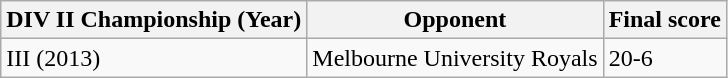<table class="wikitable">
<tr>
<th>DIV II Championship (Year)</th>
<th>Opponent</th>
<th>Final score</th>
</tr>
<tr>
<td>III (2013)</td>
<td>Melbourne University Royals</td>
<td>20-6</td>
</tr>
</table>
